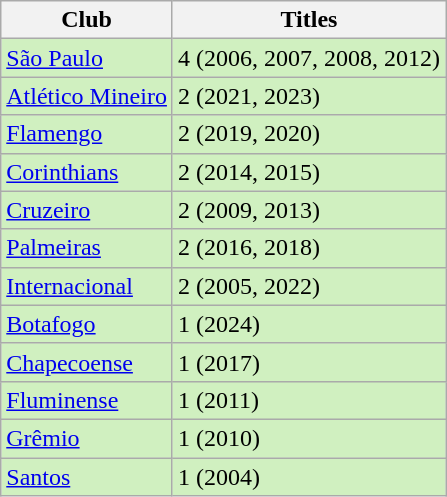<table class="wikitable sortable">
<tr>
<th bgcolor=#9ACD32><span>Club</span></th>
<th bgcolor=#9ACD32><span>Titles</span></th>
</tr>
<tr bgcolor=#D0F0C0>
<td> <a href='#'>São Paulo</a></td>
<td>4 (2006, 2007, 2008, 2012)</td>
</tr>
<tr bgcolor=#D0F0C0>
<td> <a href='#'>Atlético Mineiro</a></td>
<td>2 (2021, 2023)</td>
</tr>
<tr bgcolor=#D0F0C0>
<td> <a href='#'>Flamengo</a></td>
<td>2 (2019, 2020)</td>
</tr>
<tr bgcolor=#D0F0C0>
<td> <a href='#'>Corinthians</a></td>
<td>2 (2014, 2015)</td>
</tr>
<tr bgcolor=#D0F0C0>
<td> <a href='#'>Cruzeiro</a></td>
<td>2 (2009, 2013)</td>
</tr>
<tr bgcolor=#D0F0C0>
<td> <a href='#'>Palmeiras</a></td>
<td>2 (2016, 2018)</td>
</tr>
<tr bgcolor=#D0F0C0>
<td> <a href='#'>Internacional</a></td>
<td>2 (2005, 2022)</td>
</tr>
<tr bgcolor=#D0F0C0>
<td> <a href='#'>Botafogo</a></td>
<td>1 (2024)</td>
</tr>
<tr bgcolor=#D0F0C0>
<td> <a href='#'>Chapecoense</a></td>
<td>1 (2017)</td>
</tr>
<tr bgcolor=#D0F0C0>
<td> <a href='#'>Fluminense</a></td>
<td>1 (2011)</td>
</tr>
<tr bgcolor=#D0F0C0>
<td> <a href='#'>Grêmio</a></td>
<td>1 (2010)</td>
</tr>
<tr bgcolor=#D0F0C0>
<td> <a href='#'>Santos</a></td>
<td>1 (2004)</td>
</tr>
</table>
